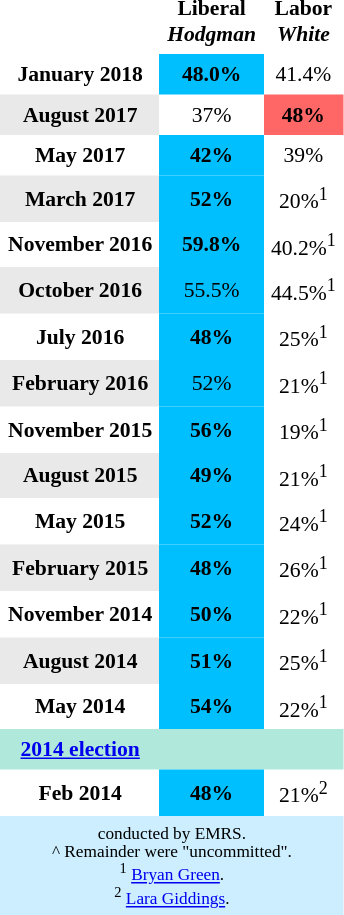<table class="toccolours" cellpadding="5" cellspacing="0" style="float:right; text-align:center; margin-right:.5em; margin-top:.4em; font-size:90%;">
<tr>
</tr>
<tr>
<th></th>
<th>Liberal<br><em>Hodgman</em></th>
<th>Labor<br><em>White</em></th>
</tr>
<tr>
<th>January 2018</th>
<td style="background:#00bfff;"><strong>48.0%</strong></td>
<td>41.4%</td>
</tr>
<tr>
<th style="background:#e9e9e9;">August 2017</th>
<td>37%</td>
<td style="background:#f66;"><strong>48%</strong></td>
</tr>
<tr>
<th>May 2017</th>
<td style="background:#00bfff;"><strong>42%</strong></td>
<td>39%</td>
</tr>
<tr>
<th style="background:#e9e9e9;">March 2017</th>
<td style="background:#00bfff;"><strong>52%</strong></td>
<td>20%<sup>1</sup></td>
</tr>
<tr>
<th>November 2016</th>
<td style="background:#00bfff;"><strong>59.8%</strong></td>
<td>40.2%<sup>1</sup></td>
</tr>
<tr>
<th style="background:#e9e9e9;">October 2016</th>
<td style="background:#00bfff;">55.5%</td>
<td>44.5%<sup>1</sup></td>
</tr>
<tr>
<th>July 2016</th>
<td style="background:#00bfff;"><strong>48%</strong></td>
<td>25%<sup>1</sup></td>
</tr>
<tr>
<th style="background:#e9e9e9;">February 2016</th>
<td style="background:#00bfff;">52%</td>
<td>21%<sup>1</sup></td>
</tr>
<tr>
<th>November 2015</th>
<td style="background:#00bfff;"><strong>56%</strong></td>
<td>19%<sup>1</sup></td>
</tr>
<tr>
<th style="background:#e9e9e9;">August 2015</th>
<td style="background:#00bfff;"><strong>49%</strong></td>
<td>21%<sup>1</sup></td>
</tr>
<tr>
<th>May 2015</th>
<td style="background:#00bfff;"><strong>52%</strong></td>
<td>24%<sup>1</sup></td>
</tr>
<tr>
<th style="background:#e9e9e9;">February 2015</th>
<td style="background:#00bfff;"><strong>48%</strong></td>
<td>26%<sup>1</sup></td>
</tr>
<tr>
<th>November 2014</th>
<td style="background:#00bfff;"><strong>50%</strong></td>
<td>22%<sup>1</sup></td>
</tr>
<tr>
<th style="background:#e9e9e9;">August 2014</th>
<td style="background:#00bfff;"><strong>51%</strong></td>
<td>25%<sup>1</sup></td>
</tr>
<tr>
<th>May 2014</th>
<td style="background:#00bfff;"><strong>54%</strong></td>
<td>22%<sup>1</sup></td>
</tr>
<tr>
<th style="background:#b0e9db;"><a href='#'>2014 election</a></th>
<td style="background:#b0e9db;"></td>
<td style="background:#b0e9db;"></td>
</tr>
<tr>
<th>Feb 2014</th>
<td style="background:#00bfff;"><strong>48%</strong></td>
<td>21%<sup>2</sup></td>
</tr>
<tr>
<td colspan="4"  style="font-size:80%; background:#cef;"> conducted by EMRS.<br>^ Remainder were "uncommitted".<br><sup>1</sup> <a href='#'>Bryan Green</a>.<br><sup>2</sup> <a href='#'>Lara Giddings</a>.</td>
</tr>
</table>
